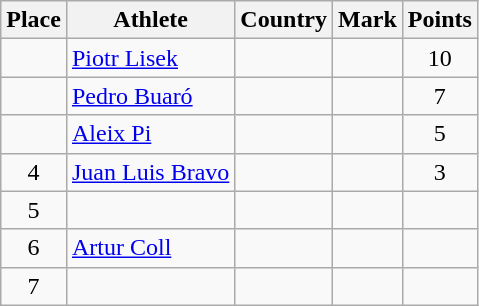<table class="wikitable">
<tr>
<th>Place</th>
<th>Athlete</th>
<th>Country</th>
<th>Mark</th>
<th>Points</th>
</tr>
<tr>
<td align=center></td>
<td><a href='#'>Piotr Lisek</a></td>
<td></td>
<td></td>
<td align=center>10</td>
</tr>
<tr>
<td align=center></td>
<td><a href='#'>Pedro Buaró</a></td>
<td></td>
<td></td>
<td align=center>7</td>
</tr>
<tr>
<td align=center></td>
<td><a href='#'>Aleix Pi</a></td>
<td></td>
<td></td>
<td align=center>5</td>
</tr>
<tr>
<td align=center>4</td>
<td><a href='#'>Juan Luis Bravo</a></td>
<td></td>
<td></td>
<td align=center>3</td>
</tr>
<tr>
<td align=center>5</td>
<td></td>
<td></td>
<td></td>
<td align=center></td>
</tr>
<tr>
<td align=center>6</td>
<td><a href='#'>Artur Coll</a></td>
<td></td>
<td></td>
<td align=center></td>
</tr>
<tr>
<td align=center>7</td>
<td></td>
<td></td>
<td></td>
<td align=center></td>
</tr>
</table>
